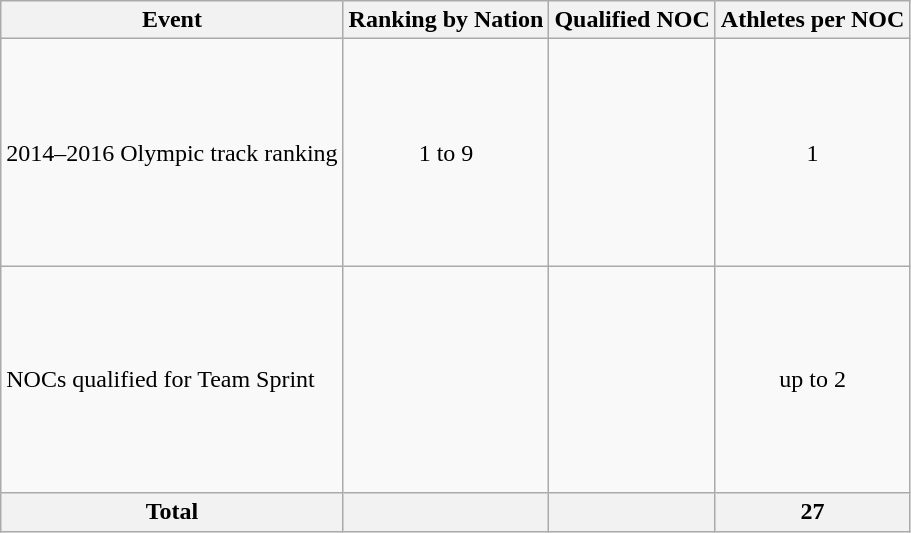<table class="wikitable">
<tr>
<th>Event</th>
<th>Ranking by Nation</th>
<th>Qualified NOC</th>
<th>Athletes per NOC</th>
</tr>
<tr>
<td>2014–2016 Olympic track ranking</td>
<td style="text-align:center;">1 to 9</td>
<td><br><br><br><br><br><br><br><br></td>
<td align=center>1</td>
</tr>
<tr>
<td>NOCs qualified for Team Sprint</td>
<td></td>
<td><br><br><br><br><br><br><br><br></td>
<td style="text-align:center;">up to 2</td>
</tr>
<tr>
<th>Total</th>
<th></th>
<th></th>
<th>27</th>
</tr>
</table>
